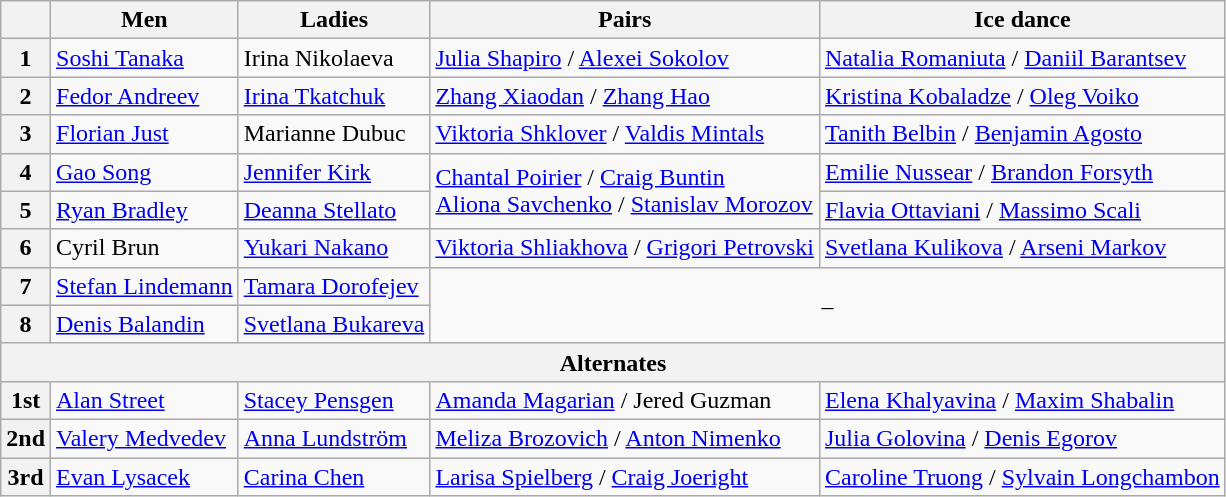<table class="wikitable">
<tr>
<th></th>
<th>Men</th>
<th>Ladies</th>
<th>Pairs</th>
<th>Ice dance</th>
</tr>
<tr>
<th>1</th>
<td> <a href='#'>Soshi Tanaka</a></td>
<td> Irina Nikolaeva</td>
<td> <a href='#'>Julia Shapiro</a> / <a href='#'>Alexei Sokolov</a></td>
<td> <a href='#'>Natalia Romaniuta</a> / <a href='#'>Daniil Barantsev</a></td>
</tr>
<tr>
<th>2</th>
<td> <a href='#'>Fedor Andreev</a></td>
<td> <a href='#'>Irina Tkatchuk</a></td>
<td> <a href='#'>Zhang Xiaodan</a> / <a href='#'>Zhang Hao</a></td>
<td> <a href='#'>Kristina Kobaladze</a> / <a href='#'>Oleg Voiko</a></td>
</tr>
<tr>
<th>3</th>
<td> <a href='#'>Florian Just</a></td>
<td> Marianne Dubuc</td>
<td> <a href='#'>Viktoria Shklover</a> / <a href='#'>Valdis Mintals</a></td>
<td> <a href='#'>Tanith Belbin</a> / <a href='#'>Benjamin Agosto</a></td>
</tr>
<tr>
<th>4</th>
<td> <a href='#'>Gao Song</a></td>
<td> <a href='#'>Jennifer Kirk</a></td>
<td rowspan="2"> <a href='#'>Chantal Poirier</a> / <a href='#'>Craig Buntin</a> <br>  <a href='#'>Aliona Savchenko</a> / <a href='#'>Stanislav Morozov</a></td>
<td> <a href='#'>Emilie Nussear</a> / <a href='#'>Brandon Forsyth</a></td>
</tr>
<tr>
<th>5</th>
<td> <a href='#'>Ryan Bradley</a></td>
<td> <a href='#'>Deanna Stellato</a></td>
<td> <a href='#'>Flavia Ottaviani</a> / <a href='#'>Massimo Scali</a></td>
</tr>
<tr>
<th>6</th>
<td> Cyril Brun</td>
<td> <a href='#'>Yukari Nakano</a></td>
<td> <a href='#'>Viktoria Shliakhova</a> / <a href='#'>Grigori Petrovski</a></td>
<td> <a href='#'>Svetlana Kulikova</a> / <a href='#'>Arseni Markov</a></td>
</tr>
<tr>
<th>7</th>
<td> <a href='#'>Stefan Lindemann</a></td>
<td> <a href='#'>Tamara Dorofejev</a></td>
<td colspan="2" rowspan="2" align="center">–</td>
</tr>
<tr>
<th>8</th>
<td> <a href='#'>Denis Balandin</a></td>
<td> <a href='#'>Svetlana Bukareva</a></td>
</tr>
<tr>
<th colspan=5 align=center>Alternates</th>
</tr>
<tr>
<th>1st</th>
<td> <a href='#'>Alan Street</a></td>
<td> <a href='#'>Stacey Pensgen</a></td>
<td> <a href='#'>Amanda Magarian</a> / Jered Guzman</td>
<td> <a href='#'>Elena Khalyavina</a> / <a href='#'>Maxim Shabalin</a></td>
</tr>
<tr>
<th>2nd</th>
<td> <a href='#'>Valery Medvedev</a></td>
<td> <a href='#'>Anna Lundström</a></td>
<td> <a href='#'>Meliza Brozovich</a> / <a href='#'>Anton Nimenko</a></td>
<td> <a href='#'>Julia Golovina</a> / <a href='#'>Denis Egorov</a></td>
</tr>
<tr>
<th>3rd</th>
<td> <a href='#'>Evan Lysacek</a></td>
<td> <a href='#'>Carina Chen</a></td>
<td> <a href='#'>Larisa Spielberg</a> / <a href='#'>Craig Joeright</a></td>
<td> <a href='#'>Caroline Truong</a> / <a href='#'>Sylvain Longchambon</a></td>
</tr>
</table>
